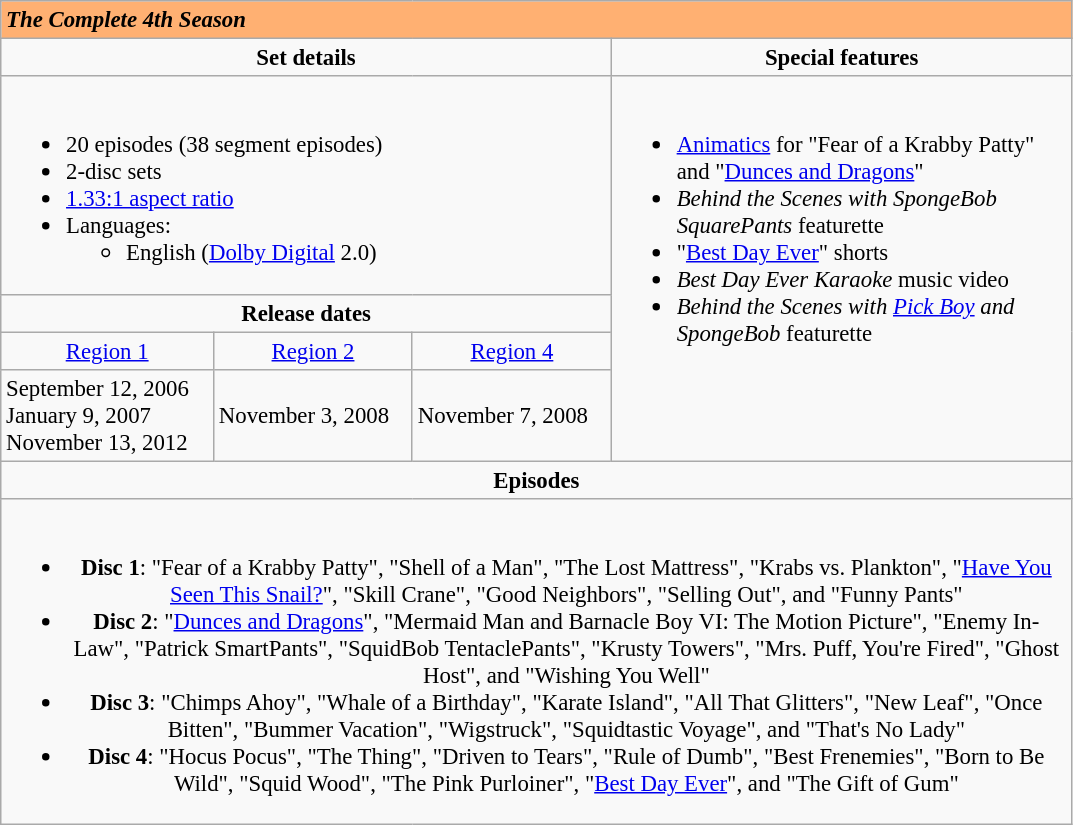<table class="wikitable" style="font-size: 95%;">
<tr style="background:#FFB072; color:#000;">
<td colspan="4"><strong><em>The Complete 4th Season</em></strong></td>
</tr>
<tr valign="top">
<td style="text-align:center; width:400px;" colspan="3"><strong>Set details</strong></td>
<td style="width:300px; text-align:center;"><strong>Special features</strong></td>
</tr>
<tr valign="top">
<td colspan="3" style="text-align:left; width:400px;"><br><ul><li>20 episodes (38 segment episodes)</li><li>2-disc sets</li><li><a href='#'>1.33:1 aspect ratio</a></li><li>Languages:<ul><li>English (<a href='#'>Dolby Digital</a> 2.0)</li></ul></li></ul></td>
<td rowspan="4" style="text-align:left; width:300px;"><br><ul><li><a href='#'>Animatics</a> for "Fear of a Krabby Patty" and "<a href='#'>Dunces and Dragons</a>"</li><li><em>Behind the Scenes with SpongeBob SquarePants</em> featurette</li><li>"<a href='#'>Best Day Ever</a>" shorts</li><li><em>Best Day Ever Karaoke</em> music video</li><li><em>Behind the Scenes with <a href='#'>Pick Boy</a> and SpongeBob</em> featurette</li></ul></td>
</tr>
<tr>
<td colspan="3" style="text-align:center;"><strong>Release dates</strong></td>
</tr>
<tr>
<td style="text-align:center;"><a href='#'>Region 1</a></td>
<td style="text-align:center;"><a href='#'>Region 2</a></td>
<td style="text-align:center;"><a href='#'>Region 4</a></td>
</tr>
<tr>
<td>September 12, 2006<br>January 9, 2007<br>November 13, 2012</td>
<td>November 3, 2008</td>
<td>November 7, 2008</td>
</tr>
<tr>
<td style="text-align:center; width:400px;" colspan="4"><strong>Episodes</strong></td>
</tr>
<tr>
<td style="text-align:center; width:400px;" colspan="4"><br><ul><li><strong>Disc 1</strong>: "Fear of a Krabby Patty", "Shell of a Man", "The Lost Mattress", "Krabs vs. Plankton", "<a href='#'>Have You Seen This Snail?</a>", "Skill Crane", "Good Neighbors", "Selling Out", and "Funny Pants"</li><li><strong>Disc 2</strong>: "<a href='#'>Dunces and Dragons</a>", "Mermaid Man and Barnacle Boy VI: The Motion Picture", "Enemy In-Law", "Patrick SmartPants", "SquidBob TentaclePants", "Krusty Towers", "Mrs. Puff, You're Fired", "Ghost Host", and "Wishing You Well"</li><li><strong>Disc 3</strong>: "Chimps Ahoy", "Whale of a Birthday", "Karate Island", "All That Glitters", "New Leaf", "Once Bitten", "Bummer Vacation", "Wigstruck", "Squidtastic Voyage", and "That's No Lady"</li><li><strong>Disc 4</strong>: "Hocus Pocus", "The Thing", "Driven to Tears", "Rule of Dumb", "Best Frenemies", "Born to Be Wild", "Squid Wood", "The Pink Purloiner", "<a href='#'>Best Day Ever</a>", and "The Gift of Gum"</li></ul></td>
</tr>
</table>
